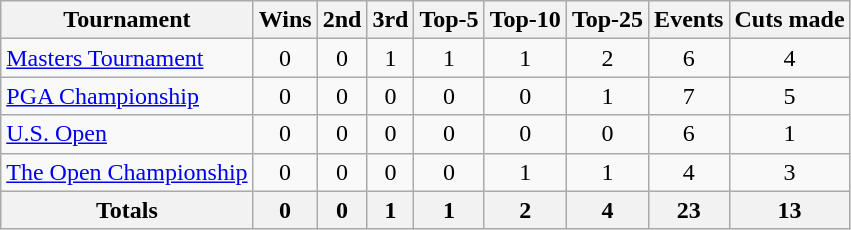<table class=wikitable style=text-align:center>
<tr>
<th>Tournament</th>
<th>Wins</th>
<th>2nd</th>
<th>3rd</th>
<th>Top-5</th>
<th>Top-10</th>
<th>Top-25</th>
<th>Events</th>
<th>Cuts made</th>
</tr>
<tr>
<td align=left><a href='#'>Masters Tournament</a></td>
<td>0</td>
<td>0</td>
<td>1</td>
<td>1</td>
<td>1</td>
<td>2</td>
<td>6</td>
<td>4</td>
</tr>
<tr>
<td align=left><a href='#'>PGA Championship</a></td>
<td>0</td>
<td>0</td>
<td>0</td>
<td>0</td>
<td>0</td>
<td>1</td>
<td>7</td>
<td>5</td>
</tr>
<tr>
<td align=left><a href='#'>U.S. Open</a></td>
<td>0</td>
<td>0</td>
<td>0</td>
<td>0</td>
<td>0</td>
<td>0</td>
<td>6</td>
<td>1</td>
</tr>
<tr>
<td align=left><a href='#'>The Open Championship</a></td>
<td>0</td>
<td>0</td>
<td>0</td>
<td>0</td>
<td>1</td>
<td>1</td>
<td>4</td>
<td>3</td>
</tr>
<tr>
<th>Totals</th>
<th>0</th>
<th>0</th>
<th>1</th>
<th>1</th>
<th>2</th>
<th>4</th>
<th>23</th>
<th>13</th>
</tr>
</table>
